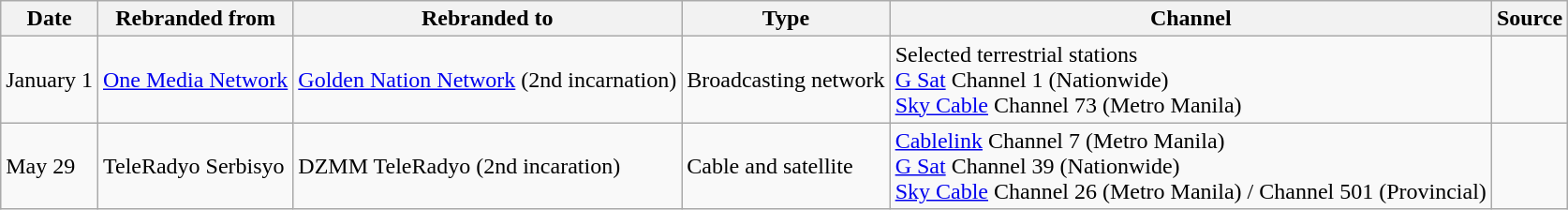<table class="wikitable">
<tr>
<th>Date</th>
<th>Rebranded from</th>
<th>Rebranded to</th>
<th>Type</th>
<th>Channel</th>
<th>Source</th>
</tr>
<tr>
<td>January 1</td>
<td><a href='#'>One Media Network</a></td>
<td><a href='#'>Golden Nation Network</a> (2nd incarnation)</td>
<td>Broadcasting network</td>
<td>Selected terrestrial stations<br><a href='#'>G Sat</a> Channel 1 (Nationwide)<br><a href='#'>Sky Cable</a> Channel 73 (Metro Manila)</td>
<td></td>
</tr>
<tr>
<td>May 29</td>
<td>TeleRadyo Serbisyo</td>
<td>DZMM TeleRadyo (2nd incaration)</td>
<td>Cable and satellite</td>
<td><a href='#'>Cablelink</a> Channel 7 (Metro Manila)<br><a href='#'>G Sat</a> Channel 39 (Nationwide)<br><a href='#'>Sky Cable</a> Channel 26 (Metro Manila) / Channel 501 (Provincial)</td>
<td></td>
</tr>
</table>
